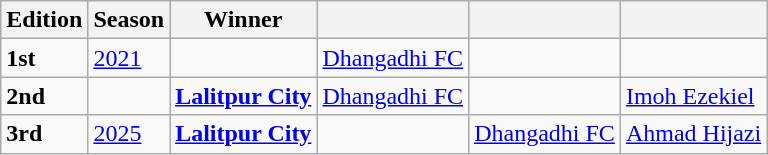<table class="wikitable">
<tr>
<th>Edition</th>
<th>Season</th>
<th>Winner</th>
<th></th>
<th></th>
<th></th>
</tr>
<tr>
<td><strong>1st</strong></td>
<td><a href='#'>2021</a></td>
<td></td>
<td><a href='#'>Dhangadhi FC</a></td>
<td></td>
<td></td>
</tr>
<tr>
<td><strong>2nd</strong></td>
<td></td>
<td><strong><a href='#'>Lalitpur City</a> </strong></td>
<td><a href='#'>Dhangadhi FC</a></td>
<td></td>
<td> <a href='#'>Imoh Ezekiel</a></td>
</tr>
<tr>
<td><strong>3rd</strong></td>
<td><a href='#'>2025</a></td>
<td><strong><a href='#'>Lalitpur City</a></strong></td>
<td></td>
<td><a href='#'>Dhangadhi FC</a></td>
<td> <a href='#'>Ahmad Hijazi</a></td>
</tr>
</table>
